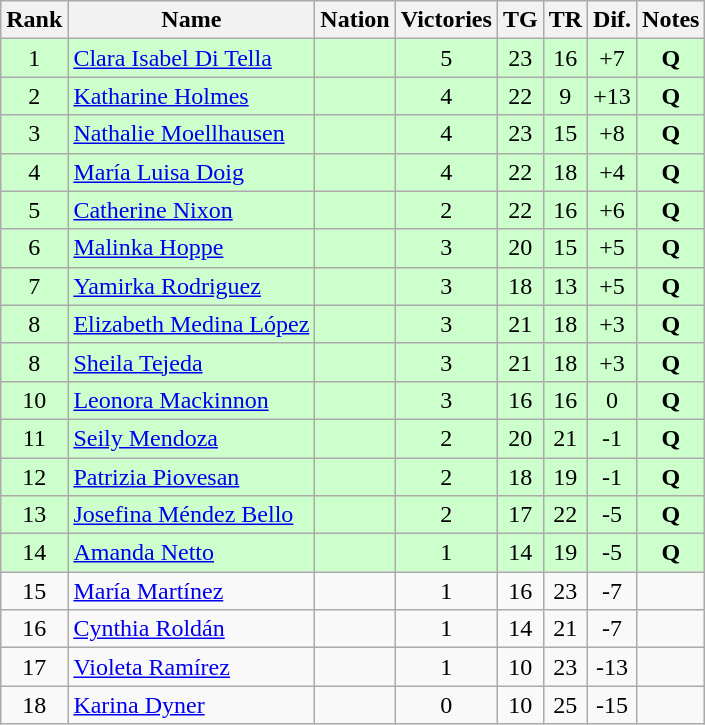<table class="wikitable sortable" style="text-align:center">
<tr>
<th>Rank</th>
<th>Name</th>
<th>Nation</th>
<th>Victories</th>
<th>TG</th>
<th>TR</th>
<th>Dif.</th>
<th>Notes</th>
</tr>
<tr style="background:#cfc">
<td>1</td>
<td align=left><a href='#'>Clara Isabel Di Tella</a></td>
<td align=left></td>
<td>5</td>
<td>23</td>
<td>16</td>
<td>+7</td>
<td><strong>Q</strong></td>
</tr>
<tr style="background:#cfc">
<td>2</td>
<td align=left><a href='#'>Katharine Holmes</a></td>
<td align=left></td>
<td>4</td>
<td>22</td>
<td>9</td>
<td>+13</td>
<td><strong>Q</strong></td>
</tr>
<tr style="background:#cfc">
<td>3</td>
<td align=left><a href='#'>Nathalie Moellhausen</a></td>
<td align=left></td>
<td>4</td>
<td>23</td>
<td>15</td>
<td>+8</td>
<td><strong>Q</strong></td>
</tr>
<tr style="background:#cfc">
<td>4</td>
<td align=left><a href='#'>María Luisa Doig</a></td>
<td align=left></td>
<td>4</td>
<td>22</td>
<td>18</td>
<td>+4</td>
<td><strong>Q</strong></td>
</tr>
<tr style="background:#cfc">
<td>5</td>
<td align=left><a href='#'>Catherine Nixon</a></td>
<td align=left></td>
<td>2</td>
<td>22</td>
<td>16</td>
<td>+6</td>
<td><strong>Q</strong></td>
</tr>
<tr style="background:#cfc">
<td>6</td>
<td align=left><a href='#'>Malinka Hoppe</a></td>
<td align=left></td>
<td>3</td>
<td>20</td>
<td>15</td>
<td>+5</td>
<td><strong>Q</strong></td>
</tr>
<tr style="background:#cfc">
<td>7</td>
<td align=left><a href='#'>Yamirka Rodriguez</a></td>
<td align=left></td>
<td>3</td>
<td>18</td>
<td>13</td>
<td>+5</td>
<td><strong>Q</strong></td>
</tr>
<tr style="background:#cfc">
<td>8</td>
<td align=left><a href='#'>Elizabeth Medina López</a></td>
<td align=left></td>
<td>3</td>
<td>21</td>
<td>18</td>
<td>+3</td>
<td><strong>Q</strong></td>
</tr>
<tr style="background:#cfc">
<td>8</td>
<td align=left><a href='#'>Sheila Tejeda</a></td>
<td align=left></td>
<td>3</td>
<td>21</td>
<td>18</td>
<td>+3</td>
<td><strong>Q</strong></td>
</tr>
<tr style="background:#cfc">
<td>10</td>
<td align=left><a href='#'>Leonora Mackinnon</a></td>
<td align=left></td>
<td>3</td>
<td>16</td>
<td>16</td>
<td>0</td>
<td><strong>Q</strong></td>
</tr>
<tr style="background:#cfc">
<td>11</td>
<td align=left><a href='#'>Seily Mendoza</a></td>
<td align=left></td>
<td>2</td>
<td>20</td>
<td>21</td>
<td>-1</td>
<td><strong>Q</strong></td>
</tr>
<tr style="background:#cfc">
<td>12</td>
<td align=left><a href='#'>Patrizia Piovesan</a></td>
<td align=left></td>
<td>2</td>
<td>18</td>
<td>19</td>
<td>-1</td>
<td><strong>Q</strong></td>
</tr>
<tr style="background:#cfc">
<td>13</td>
<td align=left><a href='#'>Josefina Méndez Bello</a></td>
<td align=left></td>
<td>2</td>
<td>17</td>
<td>22</td>
<td>-5</td>
<td><strong>Q</strong></td>
</tr>
<tr style="background:#cfc">
<td>14</td>
<td align=left><a href='#'>Amanda Netto</a></td>
<td align=left></td>
<td>1</td>
<td>14</td>
<td>19</td>
<td>-5</td>
<td><strong>Q</strong></td>
</tr>
<tr>
<td>15</td>
<td align=left><a href='#'>María Martínez</a></td>
<td align=left></td>
<td>1</td>
<td>16</td>
<td>23</td>
<td>-7</td>
<td></td>
</tr>
<tr>
<td>16</td>
<td align=left><a href='#'>Cynthia Roldán</a></td>
<td align=left></td>
<td>1</td>
<td>14</td>
<td>21</td>
<td>-7</td>
<td></td>
</tr>
<tr>
<td>17</td>
<td align=left><a href='#'>Violeta Ramírez</a></td>
<td align=left></td>
<td>1</td>
<td>10</td>
<td>23</td>
<td>-13</td>
<td></td>
</tr>
<tr>
<td>18</td>
<td align=left><a href='#'>Karina Dyner</a></td>
<td align=left></td>
<td>0</td>
<td>10</td>
<td>25</td>
<td>-15</td>
<td></td>
</tr>
</table>
